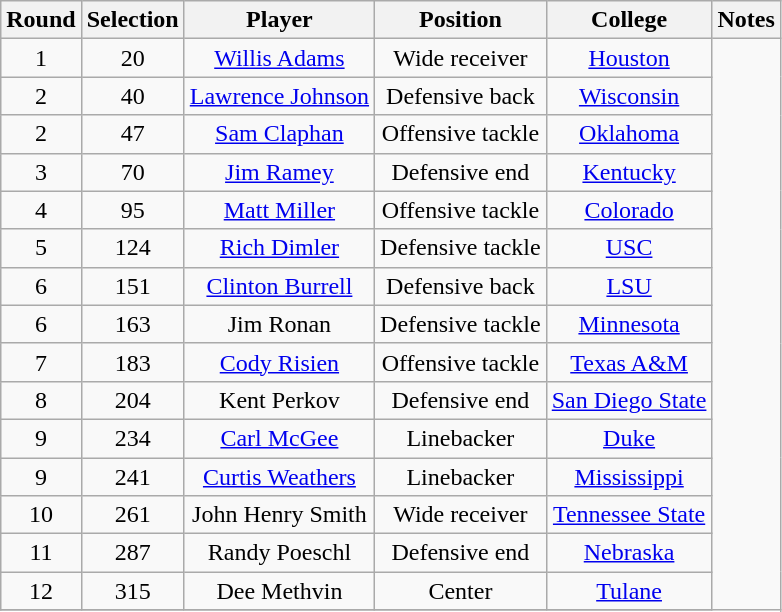<table class="wikitable" style="text-align:center">
<tr>
<th>Round</th>
<th>Selection</th>
<th>Player</th>
<th>Position</th>
<th>College</th>
<th>Notes</th>
</tr>
<tr>
<td>1</td>
<td>20</td>
<td><a href='#'>Willis Adams</a></td>
<td>Wide receiver</td>
<td><a href='#'>Houston</a></td>
</tr>
<tr align="center" bgcolor="">
<td>2</td>
<td>40</td>
<td><a href='#'>Lawrence Johnson</a></td>
<td>Defensive back</td>
<td><a href='#'>Wisconsin</a></td>
</tr>
<tr align="center" bgcolor="">
<td>2</td>
<td>47</td>
<td><a href='#'>Sam Claphan</a></td>
<td>Offensive tackle</td>
<td><a href='#'>Oklahoma</a></td>
</tr>
<tr align="center" bgcolor="">
<td>3</td>
<td>70</td>
<td><a href='#'>Jim Ramey</a></td>
<td>Defensive end</td>
<td><a href='#'>Kentucky</a></td>
</tr>
<tr align="center" bgcolor="">
<td>4</td>
<td>95</td>
<td><a href='#'>Matt Miller</a></td>
<td>Offensive tackle</td>
<td><a href='#'>Colorado</a></td>
</tr>
<tr align="center" bgcolor="">
<td>5</td>
<td>124</td>
<td><a href='#'>Rich Dimler</a></td>
<td>Defensive tackle</td>
<td><a href='#'>USC</a></td>
</tr>
<tr align="center" bgcolor="">
<td>6</td>
<td>151</td>
<td><a href='#'>Clinton Burrell</a></td>
<td>Defensive back</td>
<td><a href='#'>LSU</a></td>
</tr>
<tr align="center" bgcolor="">
<td>6</td>
<td>163</td>
<td>Jim Ronan</td>
<td>Defensive tackle</td>
<td><a href='#'>Minnesota</a></td>
</tr>
<tr align="center" bgcolor="">
<td>7</td>
<td>183</td>
<td><a href='#'>Cody Risien</a></td>
<td>Offensive tackle</td>
<td><a href='#'>Texas A&M</a></td>
</tr>
<tr align="center" bgcolor="">
<td>8</td>
<td>204</td>
<td>Kent Perkov</td>
<td>Defensive end</td>
<td><a href='#'>San Diego State</a></td>
</tr>
<tr align="center" bgcolor="">
<td>9</td>
<td>234</td>
<td><a href='#'>Carl McGee</a></td>
<td>Linebacker</td>
<td><a href='#'>Duke</a></td>
</tr>
<tr align="center" bgcolor="">
<td>9</td>
<td>241</td>
<td><a href='#'>Curtis Weathers</a></td>
<td>Linebacker</td>
<td><a href='#'>Mississippi</a></td>
</tr>
<tr align="center" bgcolor="">
<td>10</td>
<td>261</td>
<td>John Henry Smith</td>
<td>Wide receiver</td>
<td><a href='#'>Tennessee State</a></td>
</tr>
<tr align="center" bgcolor="">
<td>11</td>
<td>287</td>
<td>Randy Poeschl</td>
<td>Defensive end</td>
<td><a href='#'>Nebraska</a></td>
</tr>
<tr align="center" bgcolor="">
<td>12</td>
<td>315</td>
<td>Dee Methvin</td>
<td>Center</td>
<td><a href='#'>Tulane</a></td>
</tr>
<tr align="center" bgcolor="">
</tr>
</table>
